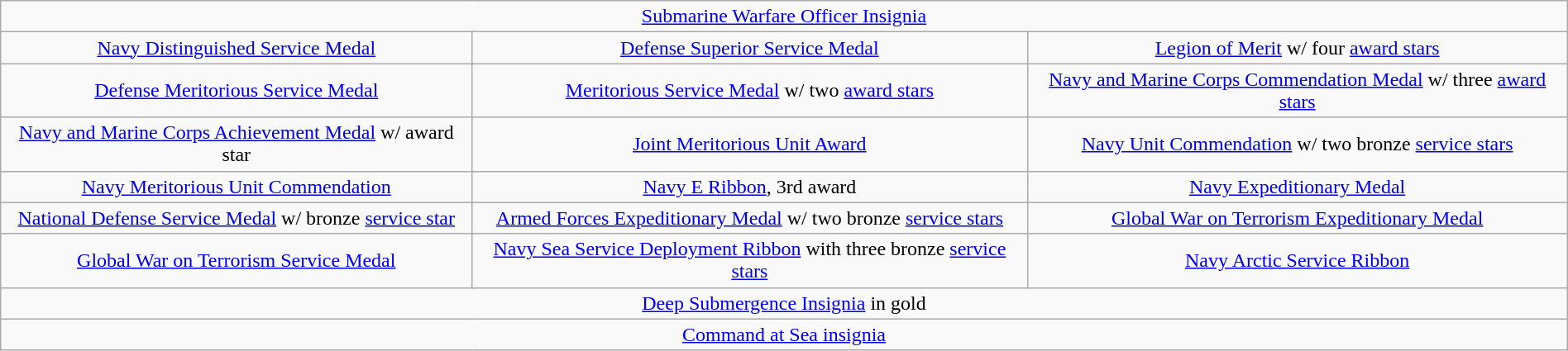<table class="wikitable" style="margin:1em auto; text-align:center;">
<tr>
<td colspan="6"><a href='#'>Submarine Warfare Officer Insignia</a></td>
</tr>
<tr>
<td colspan="2"><a href='#'>Navy Distinguished Service Medal</a></td>
<td colspan="2"><a href='#'>Defense Superior Service Medal</a></td>
<td colspan="2"><a href='#'>Legion of Merit</a> w/ four <a href='#'>award stars</a></td>
</tr>
<tr>
<td colspan="2"><a href='#'>Defense Meritorious Service Medal</a></td>
<td colspan="2"><a href='#'>Meritorious Service Medal</a> w/ two <a href='#'>award stars</a></td>
<td colspan="2"><a href='#'>Navy and Marine Corps Commendation Medal</a> w/ three <a href='#'>award stars</a></td>
</tr>
<tr>
<td colspan="2"><a href='#'>Navy and Marine Corps Achievement Medal</a> w/ award star</td>
<td colspan="2"><a href='#'>Joint Meritorious Unit Award</a></td>
<td colspan="2"><a href='#'>Navy Unit Commendation</a> w/ two bronze <a href='#'>service stars</a></td>
</tr>
<tr>
<td colspan="2"><a href='#'>Navy Meritorious Unit Commendation</a></td>
<td colspan="2"><a href='#'>Navy E Ribbon</a>, 3rd award</td>
<td colspan="2"><a href='#'>Navy Expeditionary Medal</a></td>
</tr>
<tr>
<td colspan="2"><a href='#'>National Defense Service Medal</a> w/ bronze <a href='#'>service star</a></td>
<td colspan="2"><a href='#'>Armed Forces Expeditionary Medal</a> w/ two bronze <a href='#'>service stars</a></td>
<td colspan="2"><a href='#'>Global War on Terrorism Expeditionary Medal</a></td>
</tr>
<tr>
<td colspan="2"><a href='#'>Global War on Terrorism Service Medal</a></td>
<td colspan="2"><a href='#'>Navy Sea Service Deployment Ribbon</a> with three bronze <a href='#'>service stars</a></td>
<td colspan="2"><a href='#'>Navy Arctic Service Ribbon</a></td>
</tr>
<tr>
<td colspan="6"><a href='#'>Deep Submergence Insignia</a> in gold</td>
</tr>
<tr>
<td colspan="6"><a href='#'>Command at Sea insignia</a></td>
</tr>
</table>
